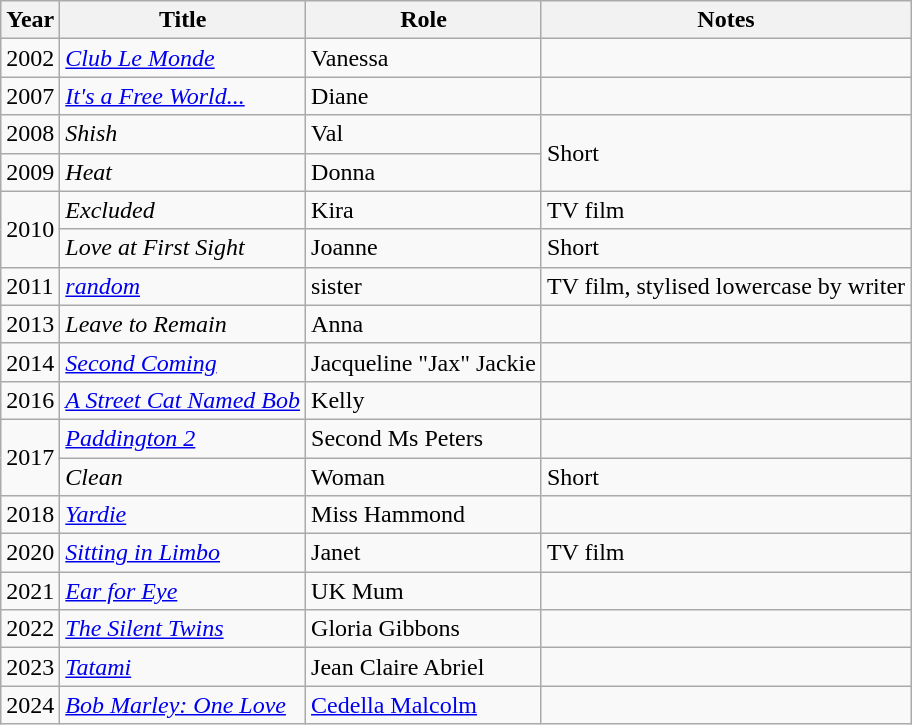<table class="wikitable sortable">
<tr>
<th>Year</th>
<th>Title</th>
<th>Role</th>
<th class="unsortable">Notes</th>
</tr>
<tr>
<td>2002</td>
<td><em><a href='#'>Club Le Monde</a></em></td>
<td>Vanessa</td>
<td></td>
</tr>
<tr>
<td>2007</td>
<td><em><a href='#'>It's a Free World...</a></em></td>
<td>Diane</td>
<td></td>
</tr>
<tr>
<td>2008</td>
<td><em>Shish</em></td>
<td>Val</td>
<td rowspan="2">Short</td>
</tr>
<tr>
<td>2009</td>
<td><em>Heat</em></td>
<td>Donna</td>
</tr>
<tr>
<td rowspan="2">2010</td>
<td><em>Excluded</em></td>
<td>Kira</td>
<td>TV film</td>
</tr>
<tr>
<td><em>Love at First Sight</em></td>
<td>Joanne</td>
<td>Short</td>
</tr>
<tr>
<td>2011</td>
<td><em><a href='#'>random</a></em></td>
<td>sister</td>
<td>TV film, stylised lowercase by writer</td>
</tr>
<tr>
<td>2013</td>
<td><em>Leave to Remain</em></td>
<td>Anna</td>
<td></td>
</tr>
<tr>
<td>2014</td>
<td><em><a href='#'>Second Coming</a></em></td>
<td>Jacqueline "Jax" Jackie</td>
<td></td>
</tr>
<tr>
<td>2016</td>
<td><em><a href='#'>A Street Cat Named Bob</a></em></td>
<td>Kelly</td>
<td></td>
</tr>
<tr>
<td rowspan="2">2017</td>
<td><em><a href='#'>Paddington 2</a></em></td>
<td>Second Ms Peters</td>
<td></td>
</tr>
<tr>
<td><em>Clean</em></td>
<td>Woman</td>
<td>Short</td>
</tr>
<tr>
<td>2018</td>
<td><em><a href='#'>Yardie</a></em></td>
<td>Miss Hammond</td>
<td></td>
</tr>
<tr>
<td>2020</td>
<td><em><a href='#'>Sitting in Limbo</a></em></td>
<td>Janet</td>
<td>TV film</td>
</tr>
<tr>
<td>2021</td>
<td><em><a href='#'>Ear for Eye</a></em></td>
<td>UK Mum</td>
<td></td>
</tr>
<tr>
<td>2022</td>
<td><em><a href='#'>The Silent Twins</a></em></td>
<td>Gloria Gibbons</td>
<td></td>
</tr>
<tr>
<td>2023</td>
<td><em><a href='#'>Tatami</a></em></td>
<td>Jean Claire Abriel</td>
<td></td>
</tr>
<tr>
<td>2024</td>
<td><em><a href='#'>Bob Marley: One Love</a></em></td>
<td><a href='#'>Cedella Malcolm</a></td>
<td></td>
</tr>
</table>
